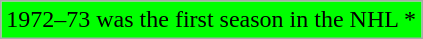<table class="wikitable">
<tr>
<td style="background-color:#00FF00;">1972–73 was the first season in the NHL *</td>
</tr>
</table>
